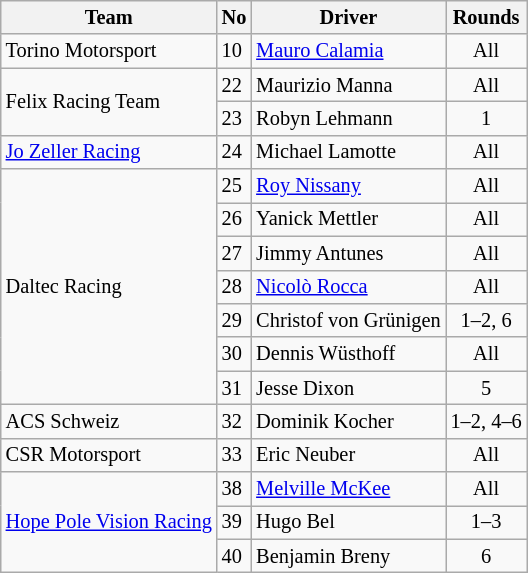<table class="wikitable" style="font-size: 85%;">
<tr>
<th>Team</th>
<th>No</th>
<th>Driver</th>
<th>Rounds</th>
</tr>
<tr>
<td> Torino Motorsport</td>
<td>10</td>
<td> <a href='#'>Mauro Calamia</a></td>
<td align=center>All</td>
</tr>
<tr>
<td rowspan=2> Felix Racing Team</td>
<td>22</td>
<td> Maurizio Manna</td>
<td align=center>All</td>
</tr>
<tr>
<td>23</td>
<td> Robyn Lehmann</td>
<td align=center>1</td>
</tr>
<tr>
<td> <a href='#'>Jo Zeller Racing</a></td>
<td>24</td>
<td> Michael Lamotte</td>
<td align=center>All</td>
</tr>
<tr>
<td rowspan=7> Daltec Racing</td>
<td>25</td>
<td> <a href='#'>Roy Nissany</a></td>
<td align=center>All</td>
</tr>
<tr>
<td>26</td>
<td> Yanick Mettler</td>
<td align=center>All</td>
</tr>
<tr>
<td>27</td>
<td> Jimmy Antunes</td>
<td align=center>All</td>
</tr>
<tr>
<td>28</td>
<td> <a href='#'>Nicolò Rocca</a></td>
<td align=center>All</td>
</tr>
<tr>
<td>29</td>
<td> Christof von Grünigen</td>
<td align=center>1–2, 6</td>
</tr>
<tr>
<td>30</td>
<td> Dennis Wüsthoff</td>
<td align=center>All</td>
</tr>
<tr>
<td>31</td>
<td> Jesse Dixon</td>
<td align=center>5</td>
</tr>
<tr>
<td> ACS Schweiz</td>
<td>32</td>
<td> Dominik Kocher</td>
<td align=center>1–2, 4–6</td>
</tr>
<tr>
<td> CSR Motorsport</td>
<td>33</td>
<td> Eric Neuber</td>
<td align=center>All</td>
</tr>
<tr>
<td rowspan=3> <a href='#'>Hope Pole Vision Racing</a></td>
<td>38</td>
<td> <a href='#'>Melville McKee</a></td>
<td align=center>All</td>
</tr>
<tr>
<td>39</td>
<td> Hugo Bel</td>
<td align=center>1–3</td>
</tr>
<tr>
<td>40</td>
<td> Benjamin Breny</td>
<td align=center>6</td>
</tr>
</table>
